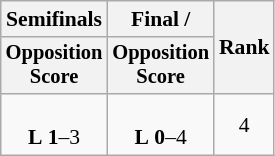<table class=wikitable style="font-size:90%">
<tr>
<th>Semifinals</th>
<th>Final / </th>
<th rowspan=2>Rank</th>
</tr>
<tr style="font-size:95%">
<th>Opposition<br>Score</th>
<th>Opposition<br>Score</th>
</tr>
<tr align=center>
<td><br><strong>L</strong>  <strong>1</strong>–3</td>
<td><br><strong>L</strong>  <strong>0</strong>–4</td>
<td>4</td>
</tr>
</table>
